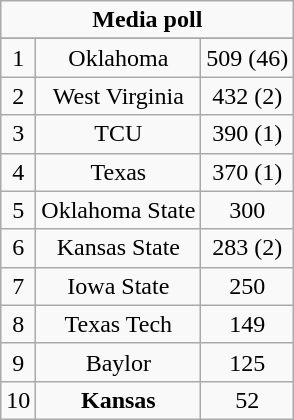<table class="wikitable">
<tr align="center">
<td align="center" Colspan="3"><strong>Media poll</strong></td>
</tr>
<tr align="center">
</tr>
<tr align="center">
<td>1</td>
<td>Oklahoma</td>
<td>509 (46)</td>
</tr>
<tr align="center">
<td>2</td>
<td>West Virginia</td>
<td>432 (2)</td>
</tr>
<tr align="center">
<td>3</td>
<td>TCU</td>
<td>390 (1)</td>
</tr>
<tr align="center">
<td>4</td>
<td>Texas</td>
<td>370 (1)</td>
</tr>
<tr align="center">
<td>5</td>
<td>Oklahoma State</td>
<td>300</td>
</tr>
<tr align="center">
<td>6</td>
<td>Kansas State</td>
<td>283 (2)</td>
</tr>
<tr align="center">
<td>7</td>
<td>Iowa State</td>
<td>250</td>
</tr>
<tr align="center">
<td>8</td>
<td>Texas Tech</td>
<td>149</td>
</tr>
<tr align="center">
<td>9</td>
<td>Baylor</td>
<td>125</td>
</tr>
<tr align="center">
<td>10</td>
<td><strong>Kansas</strong></td>
<td>52</td>
</tr>
</table>
